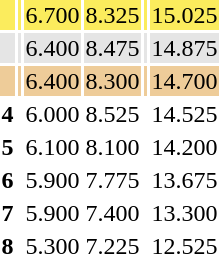<table>
<tr bgcolor=fbec5d>
<th scope=row style="text-align:center"></th>
<td align=left></td>
<td>6.700</td>
<td>8.325</td>
<td></td>
<td>15.025</td>
</tr>
<tr bgcolor=e5e5e5>
<th scope=row style="text-align:center"></th>
<td align=left></td>
<td>6.400</td>
<td>8.475</td>
<td></td>
<td>14.875</td>
</tr>
<tr bgcolor=eecc99>
<th scope=row style="text-align:center"></th>
<td align=left></td>
<td>6.400</td>
<td>8.300</td>
<td></td>
<td>14.700</td>
</tr>
<tr>
<th scope=row style="text-align:center">4</th>
<td align=left></td>
<td>6.000</td>
<td>8.525</td>
<td></td>
<td>14.525</td>
</tr>
<tr>
<th scope=row style="text-align:center">5</th>
<td align=left></td>
<td>6.100</td>
<td>8.100</td>
<td></td>
<td>14.200</td>
</tr>
<tr>
<th scope=row style="text-align:center">6</th>
<td align=left></td>
<td>5.900</td>
<td>7.775</td>
<td></td>
<td>13.675</td>
</tr>
<tr>
<th scope=row style="text-align:center">7</th>
<td align=left></td>
<td>5.900</td>
<td>7.400</td>
<td></td>
<td>13.300</td>
</tr>
<tr>
<th scope=row style="text-align:center">8</th>
<td align=left></td>
<td>5.300</td>
<td>7.225</td>
<td></td>
<td>12.525</td>
</tr>
<tr>
</tr>
</table>
